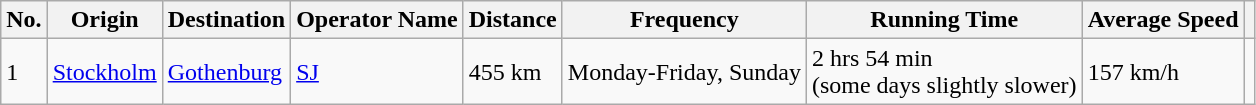<table class="wikitable sortable" width= align=>
<tr>
<th>No.</th>
<th>Origin</th>
<th>Destination</th>
<th>Operator Name</th>
<th>Distance</th>
<th>Frequency</th>
<th>Running Time</th>
<th>Average Speed</th>
<th></th>
</tr>
<tr>
<td>1</td>
<td><a href='#'>Stockholm</a></td>
<td><a href='#'>Gothenburg</a></td>
<td><a href='#'>SJ</a></td>
<td>455 km</td>
<td>Monday-Friday, Sunday</td>
<td>2 hrs 54 min<br>(some days slightly slower)</td>
<td>157 km/h</td>
<td></td>
</tr>
</table>
